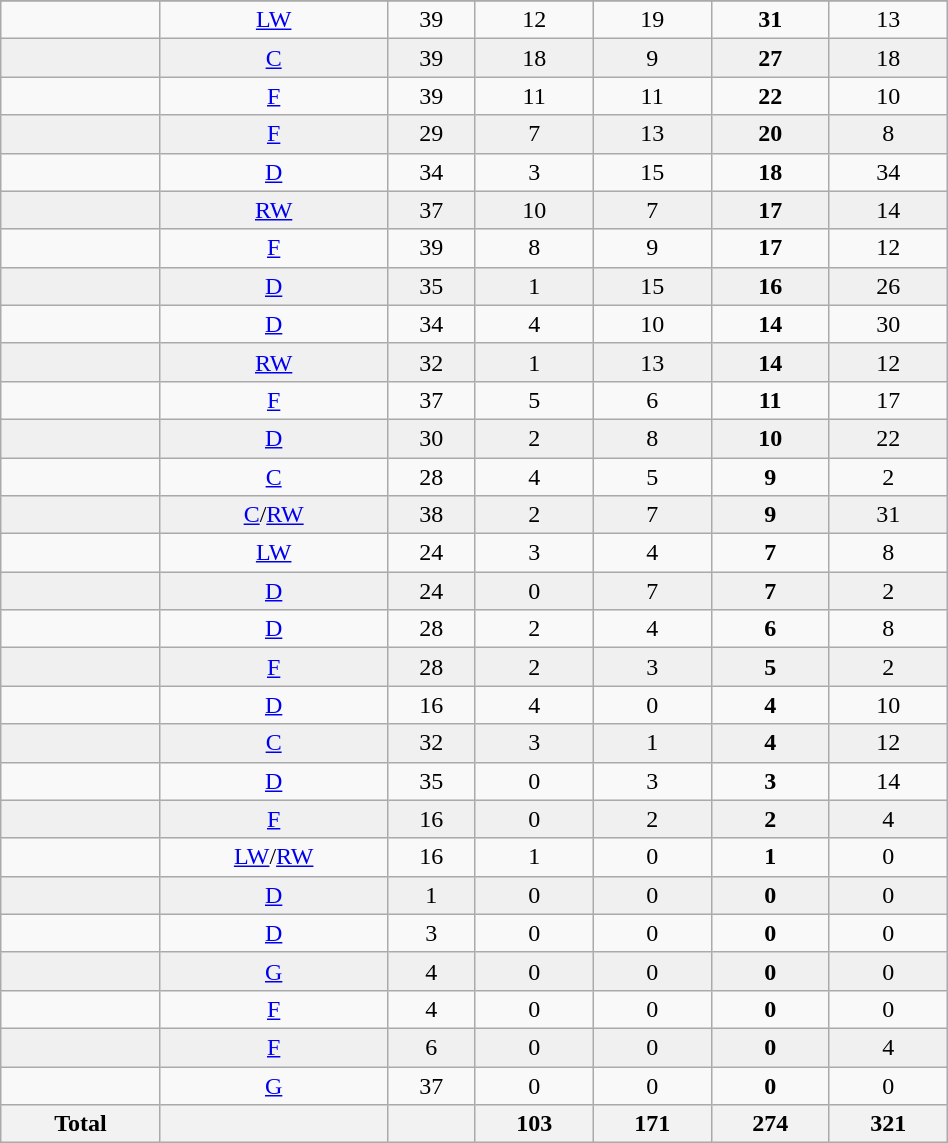<table class="wikitable sortable" width ="50%">
<tr align="center">
</tr>
<tr align="center" bgcolor="">
<td></td>
<td><a href='#'>LW</a></td>
<td>39</td>
<td>12</td>
<td>19</td>
<td><strong>31</strong></td>
<td>13</td>
</tr>
<tr align="center" bgcolor="f0f0f0">
<td></td>
<td><a href='#'>C</a></td>
<td>39</td>
<td>18</td>
<td>9</td>
<td><strong>27</strong></td>
<td>18</td>
</tr>
<tr align="center" bgcolor="">
<td></td>
<td><a href='#'>F</a></td>
<td>39</td>
<td>11</td>
<td>11</td>
<td><strong>22</strong></td>
<td>10</td>
</tr>
<tr align="center" bgcolor="f0f0f0">
<td></td>
<td><a href='#'>F</a></td>
<td>29</td>
<td>7</td>
<td>13</td>
<td><strong>20</strong></td>
<td>8</td>
</tr>
<tr align="center" bgcolor="">
<td></td>
<td><a href='#'>D</a></td>
<td>34</td>
<td>3</td>
<td>15</td>
<td><strong>18</strong></td>
<td>34</td>
</tr>
<tr align="center" bgcolor="f0f0f0">
<td></td>
<td><a href='#'>RW</a></td>
<td>37</td>
<td>10</td>
<td>7</td>
<td><strong>17</strong></td>
<td>14</td>
</tr>
<tr align="center" bgcolor="">
<td></td>
<td><a href='#'>F</a></td>
<td>39</td>
<td>8</td>
<td>9</td>
<td><strong>17</strong></td>
<td>12</td>
</tr>
<tr align="center" bgcolor="f0f0f0">
<td></td>
<td><a href='#'>D</a></td>
<td>35</td>
<td>1</td>
<td>15</td>
<td><strong>16</strong></td>
<td>26</td>
</tr>
<tr align="center" bgcolor="">
<td></td>
<td><a href='#'>D</a></td>
<td>34</td>
<td>4</td>
<td>10</td>
<td><strong>14</strong></td>
<td>30</td>
</tr>
<tr align="center" bgcolor="f0f0f0">
<td></td>
<td><a href='#'>RW</a></td>
<td>32</td>
<td>1</td>
<td>13</td>
<td><strong>14</strong></td>
<td>12</td>
</tr>
<tr align="center" bgcolor="">
<td></td>
<td><a href='#'>F</a></td>
<td>37</td>
<td>5</td>
<td>6</td>
<td><strong>11</strong></td>
<td>17</td>
</tr>
<tr align="center" bgcolor="f0f0f0">
<td></td>
<td><a href='#'>D</a></td>
<td>30</td>
<td>2</td>
<td>8</td>
<td><strong>10</strong></td>
<td>22</td>
</tr>
<tr align="center" bgcolor="">
<td></td>
<td><a href='#'>C</a></td>
<td>28</td>
<td>4</td>
<td>5</td>
<td><strong>9</strong></td>
<td>2</td>
</tr>
<tr align="center" bgcolor="f0f0f0">
<td></td>
<td><a href='#'>C</a>/<a href='#'>RW</a></td>
<td>38</td>
<td>2</td>
<td>7</td>
<td><strong>9</strong></td>
<td>31</td>
</tr>
<tr align="center" bgcolor="">
<td></td>
<td><a href='#'>LW</a></td>
<td>24</td>
<td>3</td>
<td>4</td>
<td><strong>7</strong></td>
<td>8</td>
</tr>
<tr align="center" bgcolor="f0f0f0">
<td></td>
<td><a href='#'>D</a></td>
<td>24</td>
<td>0</td>
<td>7</td>
<td><strong>7</strong></td>
<td>2</td>
</tr>
<tr align="center" bgcolor="">
<td></td>
<td><a href='#'>D</a></td>
<td>28</td>
<td>2</td>
<td>4</td>
<td><strong>6</strong></td>
<td>8</td>
</tr>
<tr align="center" bgcolor="f0f0f0">
<td></td>
<td><a href='#'>F</a></td>
<td>28</td>
<td>2</td>
<td>3</td>
<td><strong>5</strong></td>
<td>2</td>
</tr>
<tr align="center" bgcolor="">
<td></td>
<td><a href='#'>D</a></td>
<td>16</td>
<td>4</td>
<td>0</td>
<td><strong>4</strong></td>
<td>10</td>
</tr>
<tr align="center" bgcolor="f0f0f0">
<td></td>
<td><a href='#'>C</a></td>
<td>32</td>
<td>3</td>
<td>1</td>
<td><strong>4</strong></td>
<td>12</td>
</tr>
<tr align="center" bgcolor="">
<td></td>
<td><a href='#'>D</a></td>
<td>35</td>
<td>0</td>
<td>3</td>
<td><strong>3</strong></td>
<td>14</td>
</tr>
<tr align="center" bgcolor="f0f0f0">
<td></td>
<td><a href='#'>F</a></td>
<td>16</td>
<td>0</td>
<td>2</td>
<td><strong>2</strong></td>
<td>4</td>
</tr>
<tr align="center" bgcolor="">
<td></td>
<td><a href='#'>LW</a>/<a href='#'>RW</a></td>
<td>16</td>
<td>1</td>
<td>0</td>
<td><strong>1</strong></td>
<td>0</td>
</tr>
<tr align="center" bgcolor="f0f0f0">
<td></td>
<td><a href='#'>D</a></td>
<td>1</td>
<td>0</td>
<td>0</td>
<td><strong>0</strong></td>
<td>0</td>
</tr>
<tr align="center" bgcolor="">
<td></td>
<td><a href='#'>D</a></td>
<td>3</td>
<td>0</td>
<td>0</td>
<td><strong>0</strong></td>
<td>0</td>
</tr>
<tr align="center" bgcolor="f0f0f0">
<td></td>
<td><a href='#'>G</a></td>
<td>4</td>
<td>0</td>
<td>0</td>
<td><strong>0</strong></td>
<td>0</td>
</tr>
<tr align="center" bgcolor="">
<td></td>
<td><a href='#'>F</a></td>
<td>4</td>
<td>0</td>
<td>0</td>
<td><strong>0</strong></td>
<td>0</td>
</tr>
<tr align="center" bgcolor="f0f0f0">
<td></td>
<td><a href='#'>F</a></td>
<td>6</td>
<td>0</td>
<td>0</td>
<td><strong>0</strong></td>
<td>4</td>
</tr>
<tr align="center" bgcolor="">
<td></td>
<td><a href='#'>G</a></td>
<td>37</td>
<td>0</td>
<td>0</td>
<td><strong>0</strong></td>
<td>0</td>
</tr>
<tr>
<th>Total</th>
<th></th>
<th></th>
<th>103</th>
<th>171</th>
<th>274</th>
<th>321</th>
</tr>
</table>
